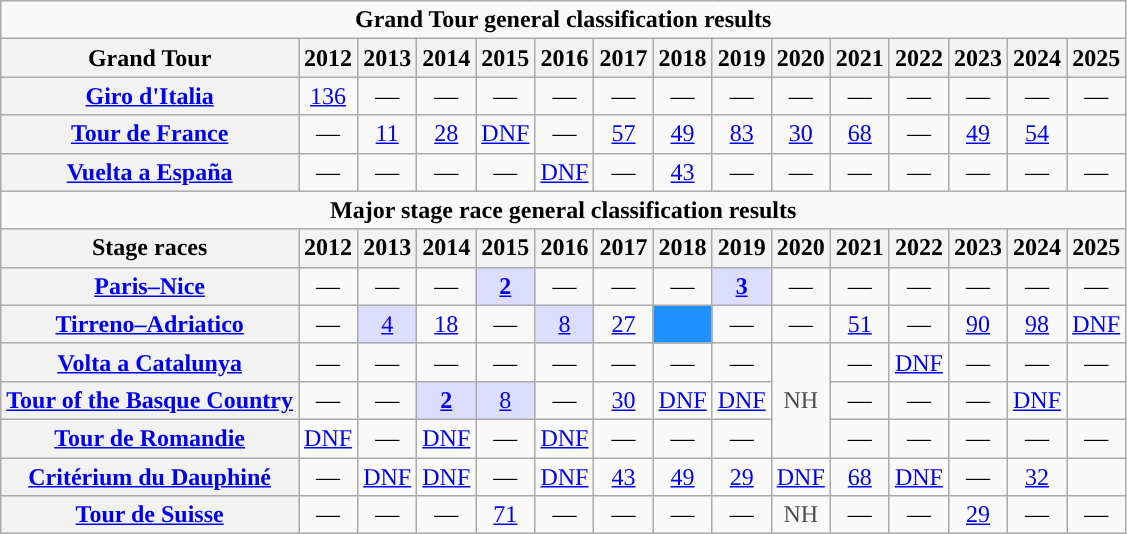<table class="wikitable plainrowheaders">
<tr>
<td colspan=18 align="center"><strong>Grand Tour general classification results</strong></td>
</tr>
<tr>
<th scope="col">Grand Tour</th>
<th scope="col">2012</th>
<th scope="col">2013</th>
<th scope="col">2014</th>
<th scope="col">2015</th>
<th scope="col">2016</th>
<th scope="col">2017</th>
<th scope="col">2018</th>
<th scope="col">2019</th>
<th scope="col">2020</th>
<th scope="col">2021</th>
<th scope="col">2022</th>
<th scope="col">2023</th>
<th scope="col">2024</th>
<th scope="col">2025</th>
</tr>
<tr style="text-align:center;">
<th scope="row"> <a href='#'>Giro d'Italia</a></th>
<td><a href='#'>136</a></td>
<td>—</td>
<td>—</td>
<td>—</td>
<td>—</td>
<td>—</td>
<td>—</td>
<td>—</td>
<td>—</td>
<td>—</td>
<td>—</td>
<td>—</td>
<td>—</td>
<td>—</td>
</tr>
<tr style="text-align:center;">
<th scope="row"> <a href='#'>Tour de France</a></th>
<td>—</td>
<td><a href='#'>11</a></td>
<td><a href='#'>28</a></td>
<td><a href='#'>DNF</a></td>
<td>—</td>
<td><a href='#'>57</a></td>
<td><a href='#'>49</a></td>
<td><a href='#'>83</a></td>
<td><a href='#'>30</a></td>
<td><a href='#'>68</a></td>
<td>—</td>
<td><a href='#'>49</a></td>
<td><a href='#'>54</a></td>
<td></td>
</tr>
<tr style="text-align:center;">
<th scope="row"> <a href='#'>Vuelta a España</a></th>
<td>—</td>
<td>—</td>
<td>—</td>
<td>—</td>
<td><a href='#'>DNF</a></td>
<td>—</td>
<td><a href='#'>43</a></td>
<td>—</td>
<td>—</td>
<td>—</td>
<td>—</td>
<td>—</td>
<td>—</td>
<td>—</td>
</tr>
<tr>
<td colspan=18 align="center"><strong>Major stage race general classification results</strong></td>
</tr>
<tr>
<th scope="col">Stage races</th>
<th scope="col">2012</th>
<th scope="col">2013</th>
<th scope="col">2014</th>
<th scope="col">2015</th>
<th scope="col">2016</th>
<th scope="col">2017</th>
<th scope="col">2018</th>
<th scope="col">2019</th>
<th scope="col">2020</th>
<th scope="col">2021</th>
<th scope="col">2022</th>
<th scope="col">2023</th>
<th scope="col">2024</th>
<th scope="col">2025</th>
</tr>
<tr style="text-align:center;">
<th scope="row"> <a href='#'>Paris–Nice</a></th>
<td>—</td>
<td>—</td>
<td>—</td>
<td style="background:#ddf;"><a href='#'><strong>2</strong></a></td>
<td>—</td>
<td>—</td>
<td>—</td>
<td style="background:#ddf;"><a href='#'><strong>3</strong></a></td>
<td>—</td>
<td>—</td>
<td>—</td>
<td>—</td>
<td>—</td>
<td>—</td>
</tr>
<tr style="text-align:center;">
<th scope="row"> <a href='#'>Tirreno–Adriatico</a></th>
<td>—</td>
<td style="background:#ddf;"><a href='#'>4</a></td>
<td><a href='#'>18</a></td>
<td>—</td>
<td style="background:#ddf;"><a href='#'>8</a></td>
<td><a href='#'>27</a></td>
<td style="background:dodgerblue;"></td>
<td>—</td>
<td>—</td>
<td><a href='#'>51</a></td>
<td>—</td>
<td><a href='#'>90</a></td>
<td><a href='#'>98</a></td>
<td><a href='#'>DNF</a></td>
</tr>
<tr style="text-align:center;">
<th scope="row"> <a href='#'>Volta a Catalunya</a></th>
<td>—</td>
<td>—</td>
<td>—</td>
<td>—</td>
<td>—</td>
<td>—</td>
<td>—</td>
<td>—</td>
<td style="color:#4d4d4d;" rowspan=3>NH</td>
<td>—</td>
<td><a href='#'>DNF</a></td>
<td>—</td>
<td>—</td>
<td>—</td>
</tr>
<tr style="text-align:center;">
<th scope="row"> <a href='#'>Tour of the Basque Country</a></th>
<td>—</td>
<td>—</td>
<td style="background:#ddf;"><a href='#'><strong>2</strong></a></td>
<td style="background:#ddf;"><a href='#'>8</a></td>
<td>—</td>
<td style="text-align:center;"><a href='#'>30</a></td>
<td><a href='#'>DNF</a></td>
<td><a href='#'>DNF</a></td>
<td>—</td>
<td>—</td>
<td>—</td>
<td><a href='#'>DNF</a></td>
<td></td>
</tr>
<tr style="text-align:center;">
<th scope="row"> <a href='#'>Tour de Romandie</a></th>
<td><a href='#'>DNF</a></td>
<td>—</td>
<td><a href='#'>DNF</a></td>
<td>—</td>
<td><a href='#'>DNF</a></td>
<td>—</td>
<td>—</td>
<td>—</td>
<td>—</td>
<td>—</td>
<td>—</td>
<td>—</td>
<td>—</td>
</tr>
<tr style="text-align:center;">
<th scope="row"> <a href='#'>Critérium du Dauphiné</a></th>
<td>—</td>
<td><a href='#'>DNF</a></td>
<td><a href='#'>DNF</a></td>
<td>—</td>
<td><a href='#'>DNF</a></td>
<td><a href='#'>43</a></td>
<td><a href='#'>49</a></td>
<td><a href='#'>29</a></td>
<td><a href='#'>DNF</a></td>
<td><a href='#'>68</a></td>
<td><a href='#'>DNF</a></td>
<td>—</td>
<td><a href='#'>32</a></td>
<td></td>
</tr>
<tr align="center">
<th scope="row"> <a href='#'>Tour de Suisse</a></th>
<td>—</td>
<td>—</td>
<td>—</td>
<td><a href='#'>71</a></td>
<td>—</td>
<td>—</td>
<td>—</td>
<td>—</td>
<td style="color:#4d4d4d;">NH</td>
<td>—</td>
<td>—</td>
<td><a href='#'>29</a></td>
<td>—</td>
<td>—</td>
</tr>
</table>
